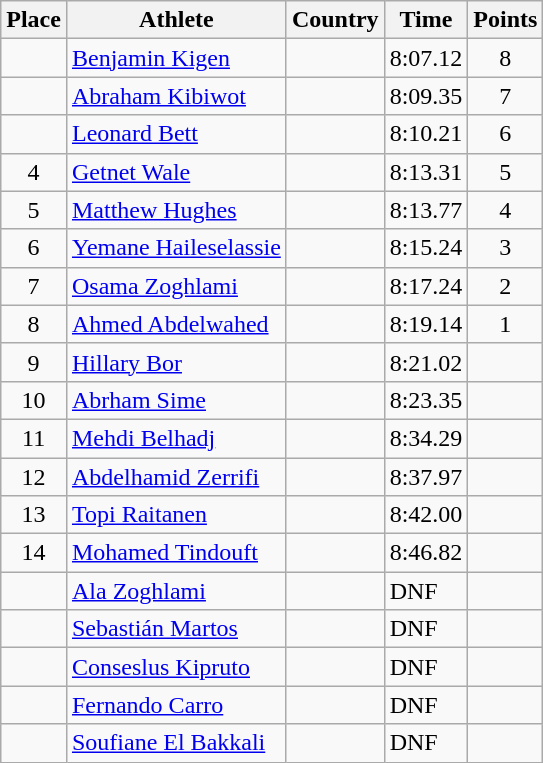<table class="wikitable">
<tr>
<th>Place</th>
<th>Athlete</th>
<th>Country</th>
<th>Time</th>
<th>Points</th>
</tr>
<tr>
<td align=center></td>
<td><a href='#'>Benjamin Kigen</a></td>
<td></td>
<td>8:07.12</td>
<td align=center>8</td>
</tr>
<tr>
<td align=center></td>
<td><a href='#'>Abraham Kibiwot</a></td>
<td></td>
<td>8:09.35</td>
<td align=center>7</td>
</tr>
<tr>
<td align=center></td>
<td><a href='#'>Leonard Bett</a></td>
<td></td>
<td>8:10.21</td>
<td align=center>6</td>
</tr>
<tr>
<td align=center>4</td>
<td><a href='#'>Getnet Wale</a></td>
<td></td>
<td>8:13.31</td>
<td align=center>5</td>
</tr>
<tr>
<td align=center>5</td>
<td><a href='#'>Matthew Hughes</a></td>
<td></td>
<td>8:13.77</td>
<td align=center>4</td>
</tr>
<tr>
<td align=center>6</td>
<td><a href='#'>Yemane Haileselassie</a></td>
<td></td>
<td>8:15.24</td>
<td align=center>3</td>
</tr>
<tr>
<td align=center>7</td>
<td><a href='#'>Osama Zoghlami</a></td>
<td></td>
<td>8:17.24</td>
<td align=center>2</td>
</tr>
<tr>
<td align=center>8</td>
<td><a href='#'>Ahmed Abdelwahed</a></td>
<td></td>
<td>8:19.14</td>
<td align=center>1</td>
</tr>
<tr>
<td align=center>9</td>
<td><a href='#'>Hillary Bor</a></td>
<td></td>
<td>8:21.02</td>
<td align=center></td>
</tr>
<tr>
<td align=center>10</td>
<td><a href='#'>Abrham Sime</a></td>
<td></td>
<td>8:23.35</td>
<td align=center></td>
</tr>
<tr>
<td align=center>11</td>
<td><a href='#'>Mehdi Belhadj</a></td>
<td></td>
<td>8:34.29</td>
<td align=center></td>
</tr>
<tr>
<td align=center>12</td>
<td><a href='#'>Abdelhamid Zerrifi</a></td>
<td></td>
<td>8:37.97</td>
<td align=center></td>
</tr>
<tr>
<td align=center>13</td>
<td><a href='#'>Topi Raitanen</a></td>
<td></td>
<td>8:42.00</td>
<td align=center></td>
</tr>
<tr>
<td align=center>14</td>
<td><a href='#'>Mohamed Tindouft</a></td>
<td></td>
<td>8:46.82</td>
<td align=center></td>
</tr>
<tr>
<td align=center></td>
<td><a href='#'>Ala Zoghlami</a></td>
<td></td>
<td>DNF</td>
<td align=center></td>
</tr>
<tr>
<td align=center></td>
<td><a href='#'>Sebastián Martos</a></td>
<td></td>
<td>DNF</td>
<td align=center></td>
</tr>
<tr>
<td align=center></td>
<td><a href='#'>Conseslus Kipruto</a></td>
<td></td>
<td>DNF</td>
<td align=center></td>
</tr>
<tr>
<td align=center></td>
<td><a href='#'>Fernando Carro</a></td>
<td></td>
<td>DNF</td>
<td align=center></td>
</tr>
<tr>
<td align=center></td>
<td><a href='#'>Soufiane El Bakkali</a></td>
<td></td>
<td>DNF</td>
<td align=center></td>
</tr>
</table>
